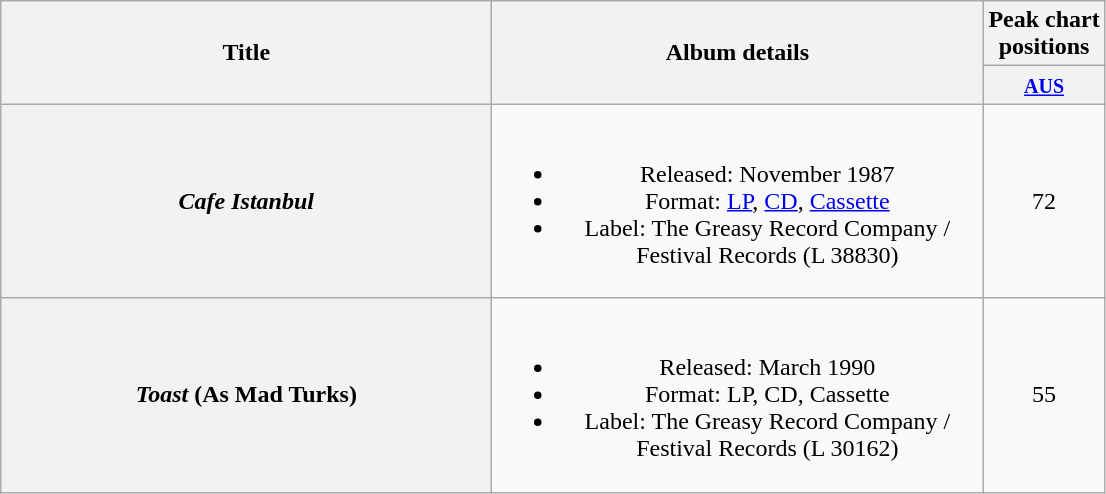<table class="wikitable plainrowheaders" style="text-align:center;" border="1">
<tr>
<th scope="col" rowspan="2" style="width:20em;">Title</th>
<th scope="col" rowspan="2" style="width:20em;">Album details</th>
<th scope="col" colspan="1">Peak chart<br>positions</th>
</tr>
<tr>
<th scope="col" style="text-align:center;"><small><a href='#'>AUS</a></small><br></th>
</tr>
<tr>
<th scope="row"><em>Cafe Istanbul</em></th>
<td><br><ul><li>Released: November 1987</li><li>Format: <a href='#'>LP</a>, <a href='#'>CD</a>, <a href='#'>Cassette</a></li><li>Label: The Greasy Record Company / Festival Records (L 38830)</li></ul></td>
<td align="center">72</td>
</tr>
<tr>
<th scope="row"><em>Toast</em> (As Mad Turks)</th>
<td><br><ul><li>Released: March 1990</li><li>Format: LP, CD, Cassette</li><li>Label: The Greasy Record Company / Festival Records (L 30162)</li></ul></td>
<td align="center">55</td>
</tr>
</table>
